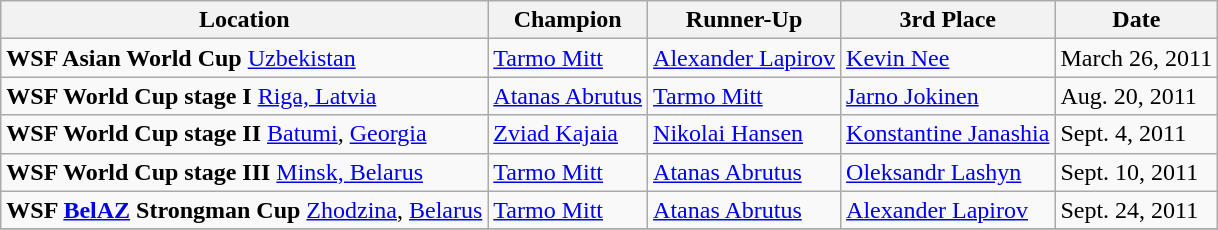<table class="wikitable">
<tr>
<th>Location</th>
<th>Champion</th>
<th>Runner-Up</th>
<th>3rd Place</th>
<th>Date</th>
</tr>
<tr>
<td><strong>WSF Asian World Cup</strong>  <a href='#'>Uzbekistan</a></td>
<td> <a href='#'>Tarmo Mitt</a></td>
<td> <a href='#'>Alexander Lapirov</a></td>
<td> <a href='#'>Kevin Nee</a></td>
<td>March 26, 2011</td>
</tr>
<tr>
<td><strong>WSF World Cup stage I</strong>  <a href='#'>Riga, Latvia</a></td>
<td> <a href='#'>Atanas Abrutus</a></td>
<td> <a href='#'>Tarmo Mitt</a></td>
<td> <a href='#'>Jarno Jokinen</a></td>
<td>Aug. 20, 2011</td>
</tr>
<tr>
<td><strong>WSF World Cup stage II</strong>  <a href='#'>Batumi</a>, <a href='#'>Georgia</a></td>
<td> <a href='#'>Zviad Kajaia</a></td>
<td> <a href='#'>Nikolai Hansen</a></td>
<td> <a href='#'>Konstantine Janashia</a></td>
<td>Sept. 4, 2011</td>
</tr>
<tr>
<td><strong>WSF World Cup stage III</strong>  <a href='#'>Minsk, Belarus</a></td>
<td> <a href='#'>Tarmo Mitt</a></td>
<td> <a href='#'>Atanas Abrutus</a></td>
<td> <a href='#'>Oleksandr Lashyn</a></td>
<td>Sept. 10, 2011</td>
</tr>
<tr>
<td><strong>WSF <a href='#'>BelAZ</a> Strongman Cup</strong>  <a href='#'>Zhodzina</a>, <a href='#'>Belarus</a></td>
<td> <a href='#'>Tarmo Mitt</a></td>
<td> <a href='#'>Atanas Abrutus</a></td>
<td><a href='#'>Alexander Lapirov</a></td>
<td>Sept. 24, 2011</td>
</tr>
<tr>
</tr>
</table>
